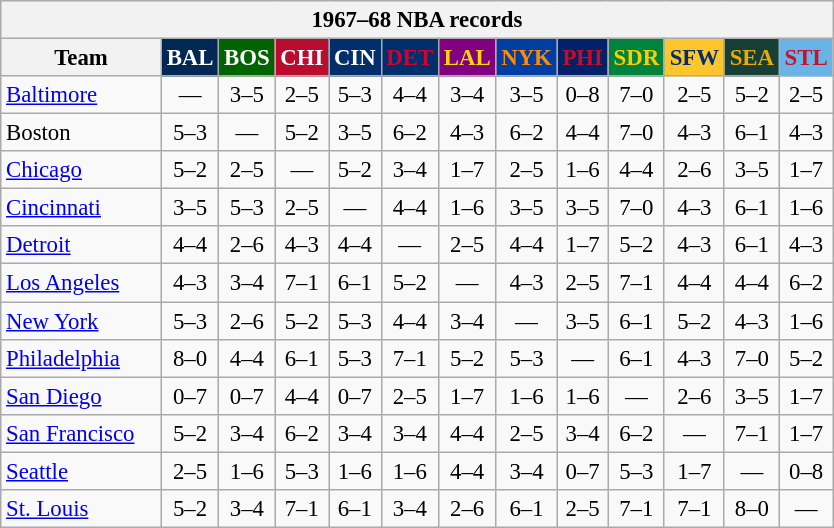<table class="wikitable" style="font-size:95%; text-align:center;">
<tr>
<th colspan=13>1967–68 NBA records</th>
</tr>
<tr>
<th width=100>Team</th>
<th style="background:#002854;color:#FFFFFF;width=35">BAL</th>
<th style="background:#006400;color:#FFFFFF;width=35">BOS</th>
<th style="background:#BA0C2F;color:#FFFFFF;width=35">CHI</th>
<th style="background:#012F6B;color:#FFFFFF;width=35">CIN</th>
<th style="background:#012F6B;color:#D40032;width=35">DET</th>
<th style="background:#800080;color:#FFD700;width=35">LAL</th>
<th style="background:#003EA4;color:#FF8C00;width=35">NYK</th>
<th style="background:#012268;color:#C60D28;width=35">PHI</th>
<th style="background:#00843D;color:#FFCC00;width=35">SDR</th>
<th style="background:#FFC62C;color:#012F6B;width=35">SFW</th>
<th style="background:#173F36;color:#EBAA00;width=35">SEA</th>
<th style="background:#69B3E6;color:#C70F2E;width=35">STL</th>
</tr>
<tr>
<td style="text-align:left;"><a href='#'>Baltimore</a></td>
<td>—</td>
<td>3–5</td>
<td>2–5</td>
<td>5–3</td>
<td>4–4</td>
<td>3–4</td>
<td>3–5</td>
<td>0–8</td>
<td>7–0</td>
<td>2–5</td>
<td>5–2</td>
<td>2–5</td>
</tr>
<tr>
<td style="text-align:left;">Boston</td>
<td>5–3</td>
<td>—</td>
<td>5–2</td>
<td>3–5</td>
<td>6–2</td>
<td>4–3</td>
<td>6–2</td>
<td>4–4</td>
<td>7–0</td>
<td>4–3</td>
<td>6–1</td>
<td>4–3</td>
</tr>
<tr>
<td style="text-align:left;"><a href='#'>Chicago</a></td>
<td>5–2</td>
<td>2–5</td>
<td>—</td>
<td>5–2</td>
<td>3–4</td>
<td>1–7</td>
<td>2–5</td>
<td>1–6</td>
<td>4–4</td>
<td>2–6</td>
<td>3–5</td>
<td>1–7</td>
</tr>
<tr>
<td style="text-align:left;"><a href='#'>Cincinnati</a></td>
<td>3–5</td>
<td>5–3</td>
<td>2–5</td>
<td>—</td>
<td>4–4</td>
<td>1–6</td>
<td>3–5</td>
<td>3–5</td>
<td>7–0</td>
<td>4–3</td>
<td>6–1</td>
<td>1–6</td>
</tr>
<tr>
<td style="text-align:left;"><a href='#'>Detroit</a></td>
<td>4–4</td>
<td>2–6</td>
<td>4–3</td>
<td>4–4</td>
<td>—</td>
<td>2–5</td>
<td>4–4</td>
<td>1–7</td>
<td>5–2</td>
<td>4–3</td>
<td>6–1</td>
<td>4–3</td>
</tr>
<tr>
<td style="text-align:left;"><a href='#'>Los Angeles</a></td>
<td>4–3</td>
<td>3–4</td>
<td>7–1</td>
<td>6–1</td>
<td>5–2</td>
<td>—</td>
<td>4–3</td>
<td>2–5</td>
<td>7–1</td>
<td>4–4</td>
<td>4–4</td>
<td>6–2</td>
</tr>
<tr>
<td style="text-align:left;"><a href='#'>New York</a></td>
<td>5–3</td>
<td>2–6</td>
<td>5–2</td>
<td>5–3</td>
<td>4–4</td>
<td>3–4</td>
<td>—</td>
<td>3–5</td>
<td>6–1</td>
<td>5–2</td>
<td>4–3</td>
<td>1–6</td>
</tr>
<tr>
<td style="text-align:left;"><a href='#'>Philadelphia</a></td>
<td>8–0</td>
<td>4–4</td>
<td>6–1</td>
<td>5–3</td>
<td>7–1</td>
<td>5–2</td>
<td>5–3</td>
<td>—</td>
<td>6–1</td>
<td>4–3</td>
<td>7–0</td>
<td>5–2</td>
</tr>
<tr>
<td style="text-align:left;"><a href='#'>San Diego</a></td>
<td>0–7</td>
<td>0–7</td>
<td>4–4</td>
<td>0–7</td>
<td>2–5</td>
<td>1–7</td>
<td>1–6</td>
<td>1–6</td>
<td>—</td>
<td>2–6</td>
<td>3–5</td>
<td>1–7</td>
</tr>
<tr>
<td style="text-align:left;"><a href='#'>San Francisco</a></td>
<td>5–2</td>
<td>3–4</td>
<td>6–2</td>
<td>3–4</td>
<td>3–4</td>
<td>4–4</td>
<td>2–5</td>
<td>3–4</td>
<td>6–2</td>
<td>—</td>
<td>7–1</td>
<td>1–7</td>
</tr>
<tr>
<td style="text-align:left;"><a href='#'>Seattle</a></td>
<td>2–5</td>
<td>1–6</td>
<td>5–3</td>
<td>1–6</td>
<td>1–6</td>
<td>4–4</td>
<td>3–4</td>
<td>0–7</td>
<td>5–3</td>
<td>1–7</td>
<td>—</td>
<td>0–8</td>
</tr>
<tr>
<td style="text-align:left;"><a href='#'>St. Louis</a></td>
<td>5–2</td>
<td>3–4</td>
<td>7–1</td>
<td>6–1</td>
<td>3–4</td>
<td>2–6</td>
<td>6–1</td>
<td>2–5</td>
<td>7–1</td>
<td>7–1</td>
<td>8–0</td>
<td>—</td>
</tr>
</table>
